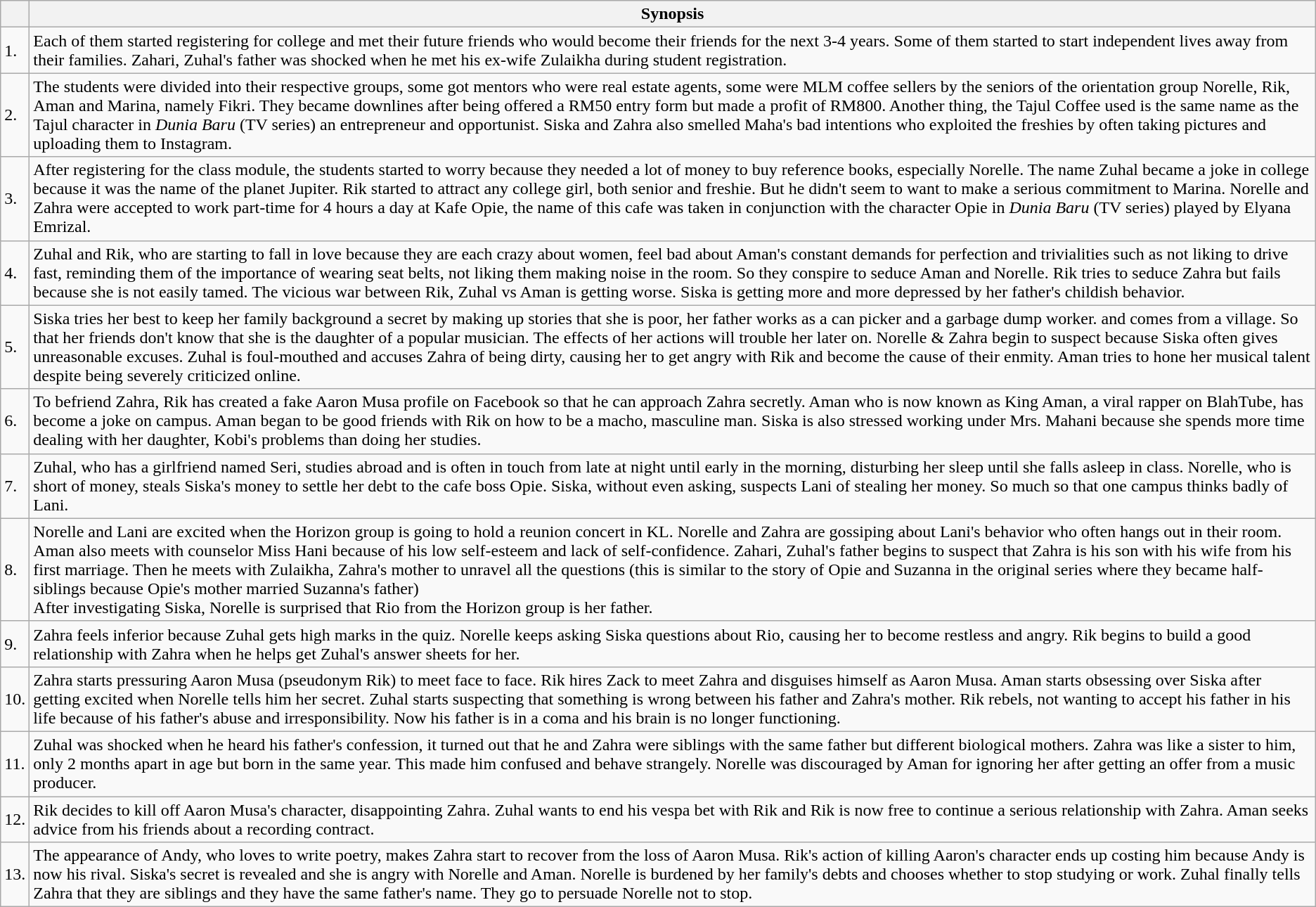<table class="wikitable">
<tr>
<th></th>
<th>Synopsis</th>
</tr>
<tr>
<td>1.</td>
<td>Each of them started registering for college and met their future friends who would become their friends for the next 3-4 years. Some of them started to start independent lives away from their families. Zahari, Zuhal's father was shocked when he met his ex-wife Zulaikha during student registration.</td>
</tr>
<tr>
<td>2.</td>
<td>The students were divided into their respective groups, some got mentors who were real estate agents, some were MLM coffee sellers by the seniors of the orientation group Norelle, Rik, Aman and Marina, namely Fikri. They became downlines after being offered a RM50 entry form but made a profit of RM800. Another thing, the Tajul Coffee used is the same name as the Tajul character in <em>Dunia Baru</em> (TV series) an entrepreneur and opportunist. Siska and Zahra also smelled Maha's bad intentions who exploited the freshies by often taking pictures and uploading them to Instagram.</td>
</tr>
<tr>
<td>3.</td>
<td>After registering for the class module, the students started to worry because they needed a lot of money to buy reference books, especially Norelle. The name Zuhal became a joke in college because it was the name of the planet Jupiter. Rik started to attract any college girl, both senior and freshie. But he didn't seem to want to make a serious commitment to Marina. Norelle and Zahra were accepted to work part-time for 4 hours a day at Kafe Opie, the name of this cafe was taken in conjunction with the character Opie in <em>Dunia Baru</em> (TV series) played by Elyana Emrizal.</td>
</tr>
<tr>
<td>4.</td>
<td>Zuhal and Rik, who are starting to fall in love because they are each crazy about women, feel bad about Aman's constant demands for perfection and trivialities such as not liking to drive fast, reminding them of the importance of wearing seat belts, not liking them making noise in the room. So they conspire to seduce Aman and Norelle. Rik tries to seduce Zahra but fails because she is not easily tamed. The vicious war between Rik, Zuhal vs Aman is getting worse. Siska is getting more and more depressed by her father's childish behavior.</td>
</tr>
<tr>
<td>5.</td>
<td>Siska tries her best to keep her family background a secret by making up stories that she is poor, her father works as a can picker and a garbage dump worker. and comes from a village. So that her friends don't know that she is the daughter of a popular musician. The effects of her actions will trouble her later on. Norelle & Zahra begin to suspect because Siska often gives unreasonable excuses. Zuhal is foul-mouthed and accuses Zahra of being dirty, causing her to get angry with Rik and become the cause of their enmity. Aman tries to hone her musical talent despite being severely criticized online.</td>
</tr>
<tr>
<td>6.</td>
<td>To befriend Zahra, Rik has created a fake Aaron Musa profile on Facebook so that he can approach Zahra secretly. Aman who is now known as King Aman, a viral rapper on BlahTube, has become a joke on campus. Aman began to be good friends with Rik on how to be a macho, masculine man. Siska is also stressed working under Mrs. Mahani because she spends more time dealing with her daughter, Kobi's problems than doing her studies.</td>
</tr>
<tr>
<td>7.</td>
<td>Zuhal, who has a girlfriend named Seri, studies abroad and is often in touch from late at night until early in the morning, disturbing her sleep until she falls asleep in class. Norelle, who is short of money, steals Siska's money to settle her debt to the cafe boss Opie. Siska, without even asking, suspects Lani of stealing her money. So much so that one campus thinks badly of Lani.</td>
</tr>
<tr>
<td>8.</td>
<td>Norelle and Lani are excited when the Horizon group is going to hold a reunion concert in KL. Norelle and Zahra are gossiping about Lani's behavior who often hangs out in their room. Aman also meets with counselor Miss Hani because of his low self-esteem and lack of self-confidence. Zahari, Zuhal's father begins to suspect that Zahra is his son with his wife from his first marriage. Then he meets with Zulaikha, Zahra's mother to unravel all the questions (this is similar to the story of Opie and Suzanna in the original series where they became half-siblings because Opie's mother married Suzanna's father)<br>After investigating Siska, Norelle is surprised that Rio from the Horizon group is her father.</td>
</tr>
<tr>
<td>9.</td>
<td>Zahra feels inferior because Zuhal gets high marks in the quiz. Norelle keeps asking Siska questions about Rio, causing her to become restless and angry. Rik begins to build a good relationship with Zahra when he helps get Zuhal's answer sheets for her.</td>
</tr>
<tr>
<td>10.</td>
<td>Zahra starts pressuring Aaron Musa (pseudonym Rik) to meet face to face. Rik hires Zack to meet Zahra and disguises himself as Aaron Musa. Aman starts obsessing over Siska after getting excited when Norelle tells him her secret. Zuhal starts suspecting that something is wrong between his father and Zahra's mother. Rik rebels, not wanting to accept his father in his life because of his father's abuse and irresponsibility. Now his father is in a coma and his brain is no longer functioning.</td>
</tr>
<tr>
<td>11.</td>
<td>Zuhal was shocked when he heard his father's confession, it turned out that he and Zahra were siblings with the same father but different biological mothers. Zahra was like a sister to him, only 2 months apart in age but born in the same year. This made him confused and behave strangely. Norelle was discouraged by Aman for ignoring her after getting an offer from a music producer.</td>
</tr>
<tr>
<td>12.</td>
<td>Rik decides to kill off Aaron Musa's character, disappointing Zahra. Zuhal wants to end his vespa bet with Rik and Rik is now free to continue a serious relationship with Zahra. Aman seeks advice from his friends about a recording contract.</td>
</tr>
<tr>
<td>13.</td>
<td>The appearance of Andy, who loves to write poetry, makes Zahra start to recover from the loss of Aaron Musa. Rik's action of killing Aaron's character ends up costing him because Andy is now his rival. Siska's secret is revealed and she is angry with Norelle and Aman. Norelle is burdened by her family's debts and chooses whether to stop studying or work. Zuhal finally tells Zahra that they are siblings and they have the same father's name. They go to persuade Norelle not to stop.</td>
</tr>
</table>
